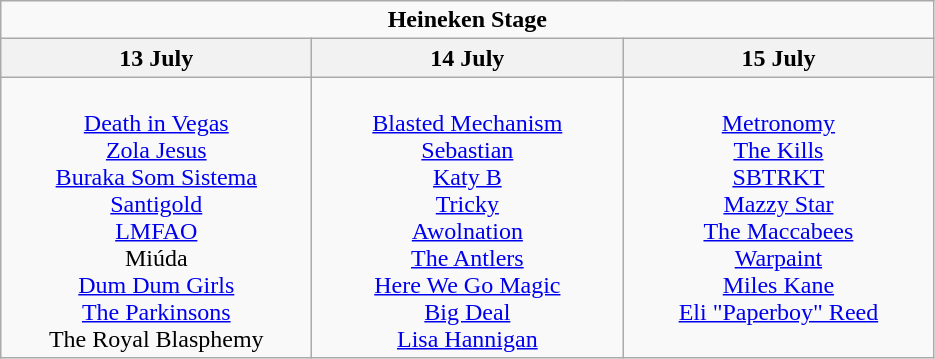<table class="wikitable">
<tr>
<td colspan="3" align="center"><strong>Heineken Stage</strong></td>
</tr>
<tr>
<th>13 July</th>
<th>14 July</th>
<th>15 July</th>
</tr>
<tr>
<td valign="top" align="center" width="200"><br><a href='#'>Death in Vegas</a><br><a href='#'>Zola Jesus</a><br><a href='#'>Buraka Som Sistema</a><br><a href='#'>Santigold</a><br><a href='#'>LMFAO</a><br>Miúda<br><a href='#'>Dum Dum Girls</a><br><a href='#'>The Parkinsons</a><br>The Royal Blasphemy</td>
<td valign="top" align="center" width="200"><br><a href='#'>Blasted Mechanism</a><br><a href='#'>Sebastian</a><br><a href='#'>Katy B</a><br><a href='#'>Tricky</a><br><a href='#'>Awolnation</a><br><a href='#'>The Antlers</a><br><a href='#'>Here We Go Magic</a><br><a href='#'>Big Deal</a><br><a href='#'>Lisa Hannigan</a></td>
<td valign="top" align="center" width="200"><br><a href='#'>Metronomy</a><br><a href='#'>The Kills</a><br><a href='#'>SBTRKT</a><br><a href='#'>Mazzy Star</a><br><a href='#'>The Maccabees</a><br><a href='#'>Warpaint</a><br><a href='#'>Miles Kane</a><br><a href='#'>Eli "Paperboy" Reed</a></td>
</tr>
</table>
